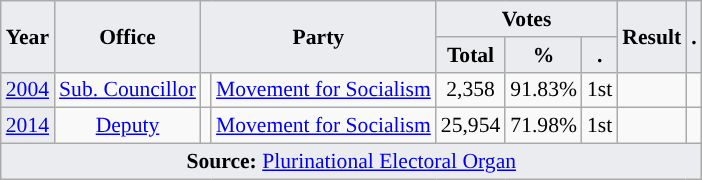<table class="wikitable" style="font-size:90%; text-align:center;">
<tr>
<th style="background-color:#EAECF0;" rowspan=2>Year</th>
<th style="background-color:#EAECF0;" rowspan=2>Office</th>
<th style="background-color:#EAECF0;" colspan=2 rowspan=2>Party</th>
<th style="background-color:#EAECF0;" colspan=3>Votes</th>
<th style="background-color:#EAECF0;" rowspan=2>Result</th>
<th style="background-color:#EAECF0;" rowspan=2>.</th>
</tr>
<tr>
<th style="background-color:#EAECF0;">Total</th>
<th style="background-color:#EAECF0;">%</th>
<th style="background-color:#EAECF0;">.</th>
</tr>
<tr>
<td style="background-color:#EAECF0;"><a href='#'>2004</a></td>
<td><a href='#'>Sub. Councillor</a></td>
<td style="background-color:"></td>
<td><a href='#'>Movement for Socialism</a></td>
<td>2,358</td>
<td>91.83%</td>
<td>1st</td>
<td></td>
<td></td>
</tr>
<tr>
<td style="background-color:#EAECF0;"><a href='#'>2014</a></td>
<td><a href='#'>Deputy</a></td>
<td style="background-color:"></td>
<td><a href='#'>Movement for Socialism</a></td>
<td>25,954</td>
<td>71.98%</td>
<td>1st</td>
<td></td>
<td></td>
</tr>
<tr>
<td style="background-color:#EAECF0;" colspan=9><strong>Source:</strong> <a href='#'>Plurinational Electoral Organ</a>  </td>
</tr>
</table>
